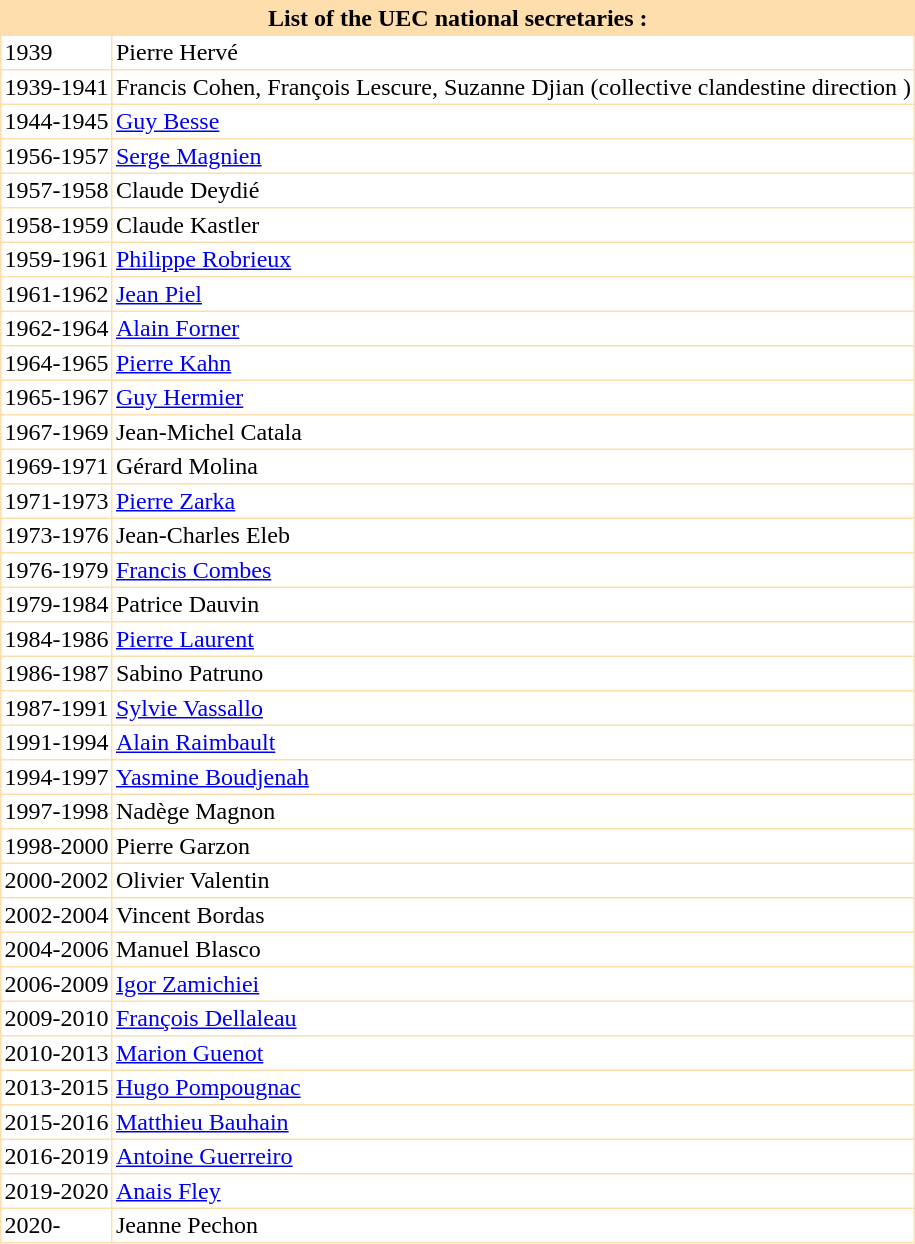<table border="0" cellpadding="2" cellspacing="1" style="margin-left:1em; background:#FFDEAD;">
<tr>
<th colspan="2">List of the UEC national secretaries :</th>
</tr>
<tr bgcolor="#FFFFFF">
<td>1939</td>
<td>Pierre Hervé</td>
</tr>
<tr bgcolor="#FFFFFF">
<td>1939-1941</td>
<td>Francis Cohen, François Lescure, Suzanne Djian (collective clandestine direction )</td>
</tr>
<tr bgcolor="#FFFFFF">
<td>1944-1945</td>
<td><a href='#'>Guy Besse</a></td>
</tr>
<tr bgcolor="#FFFFFF">
<td>1956-1957</td>
<td><a href='#'>Serge Magnien</a></td>
</tr>
<tr bgcolor="#FFFFFF">
<td>1957-1958</td>
<td>Claude Deydié</td>
</tr>
<tr bgcolor="#FFFFFF">
<td>1958-1959</td>
<td>Claude Kastler</td>
</tr>
<tr bgcolor="#FFFFFF">
<td>1959-1961</td>
<td><a href='#'>Philippe Robrieux</a></td>
</tr>
<tr bgcolor="#FFFFFF">
<td>1961-1962</td>
<td><a href='#'>Jean Piel</a></td>
</tr>
<tr bgcolor="#FFFFFF">
<td>1962-1964</td>
<td><a href='#'>Alain Forner</a></td>
</tr>
<tr bgcolor="#FFFFFF">
<td>1964-1965</td>
<td><a href='#'>Pierre Kahn</a></td>
</tr>
<tr bgcolor="#FFFFFF">
<td>1965-1967</td>
<td><a href='#'>Guy Hermier</a></td>
</tr>
<tr bgcolor="#FFFFFF">
<td>1967-1969</td>
<td>Jean-Michel Catala</td>
</tr>
<tr bgcolor="#FFFFFF">
<td>1969-1971</td>
<td>Gérard Molina</td>
</tr>
<tr bgcolor="#FFFFFF">
<td>1971-1973</td>
<td><a href='#'>Pierre Zarka</a></td>
</tr>
<tr bgcolor="#FFFFFF">
<td>1973-1976</td>
<td>Jean-Charles Eleb</td>
</tr>
<tr bgcolor="#FFFFFF">
<td>1976-1979</td>
<td><a href='#'>Francis Combes</a></td>
</tr>
<tr bgcolor="#FFFFFF">
<td>1979-1984</td>
<td>Patrice Dauvin</td>
</tr>
<tr bgcolor="#FFFFFF">
<td>1984-1986</td>
<td><a href='#'>Pierre Laurent</a></td>
</tr>
<tr bgcolor="#FFFFFF">
<td>1986-1987</td>
<td>Sabino Patruno</td>
</tr>
<tr bgcolor="#FFFFFF">
<td>1987-1991</td>
<td><a href='#'>Sylvie Vassallo</a></td>
</tr>
<tr bgcolor="#FFFFFF">
<td>1991-1994</td>
<td><a href='#'>Alain Raimbault</a></td>
</tr>
<tr bgcolor="#FFFFFF">
<td>1994-1997</td>
<td><a href='#'>Yasmine Boudjenah</a></td>
</tr>
<tr bgcolor="#FFFFFF">
<td>1997-1998</td>
<td>Nadège Magnon</td>
</tr>
<tr bgcolor="#FFFFFF">
<td>1998-2000</td>
<td>Pierre Garzon</td>
</tr>
<tr bgcolor="#FFFFFF">
<td>2000-2002</td>
<td>Olivier Valentin</td>
</tr>
<tr bgcolor="#FFFFFF">
<td>2002-2004</td>
<td>Vincent Bordas</td>
</tr>
<tr bgcolor="#FFFFFF">
<td>2004-2006</td>
<td>Manuel Blasco</td>
</tr>
<tr bgcolor="#FFFFFF">
<td>2006-2009</td>
<td><a href='#'>Igor Zamichiei</a></td>
</tr>
<tr bgcolor="#FFFFFF">
<td>2009-2010</td>
<td><a href='#'>François Dellaleau</a></td>
</tr>
<tr bgcolor="#FFFFFF">
<td>2010-2013</td>
<td><a href='#'>Marion Guenot</a></td>
</tr>
<tr bgcolor="#FFFFFF">
<td>2013-2015</td>
<td><a href='#'>Hugo Pompougnac</a></td>
</tr>
<tr bgcolor="#FFFFFF">
<td>2015-2016</td>
<td><a href='#'>Matthieu Bauhain</a></td>
</tr>
<tr bgcolor="#FFFFFF">
<td>2016-2019</td>
<td><a href='#'>Antoine Guerreiro</a></td>
</tr>
<tr bgcolor="#FFFFFF">
<td>2019-2020</td>
<td><a href='#'>Anais Fley</a></td>
</tr>
<tr bgcolor="#FFFFFF">
<td>2020-</td>
<td>Jeanne Pechon</td>
</tr>
</table>
